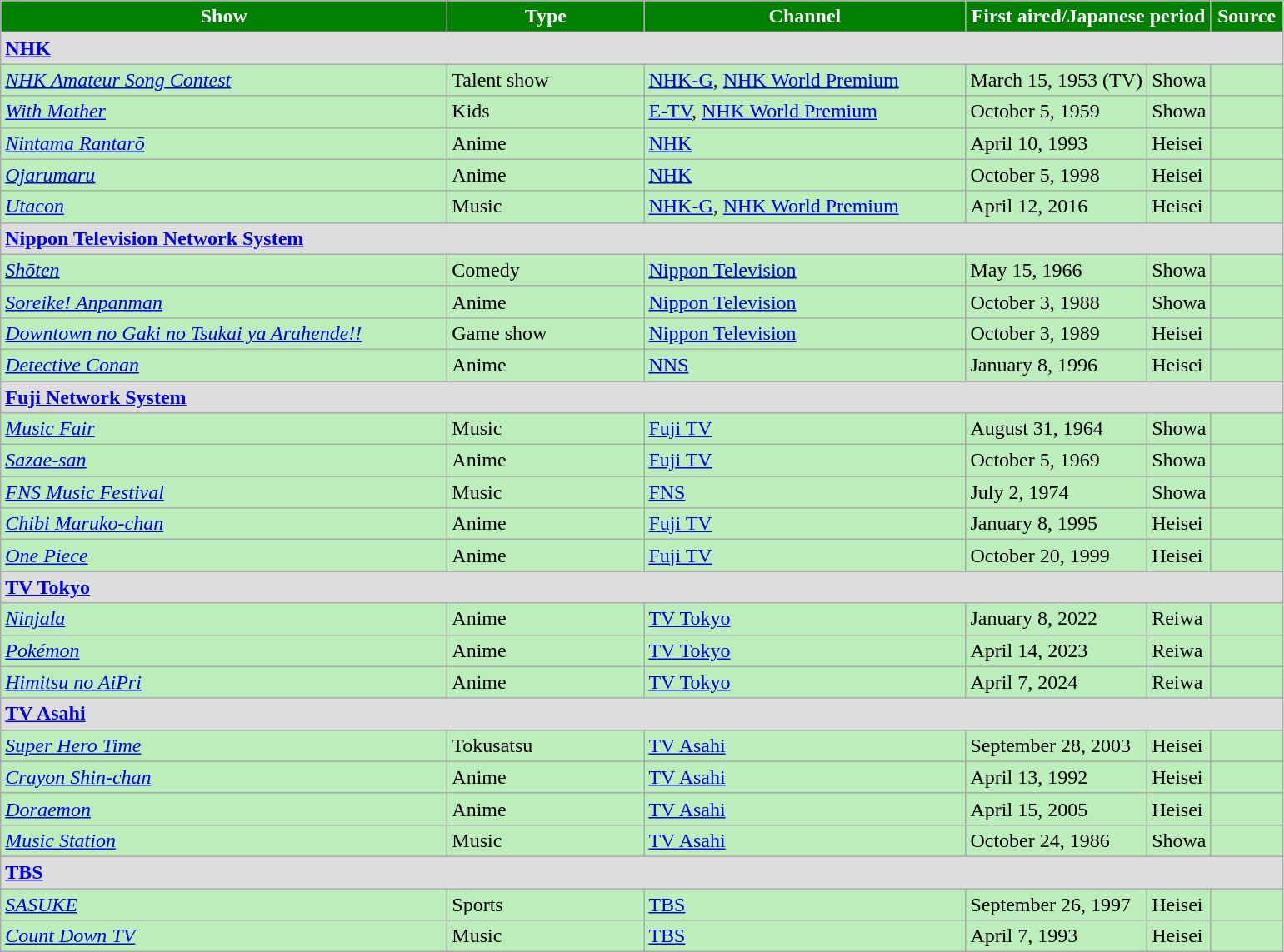<table class="wikitable" style="background:#BEB">
<tr>
<th style="background:green; color:white; width:350px;">Show</th>
<th style="background:green; color:white; width:150px;">Type</th>
<th style="background:green; color:white; width:250px;">Channel</th>
<th colspan="2"  style="background:green; color:white; width:150px;">First aired/Japanese period</th>
<th style="background:green; color:white; width:50px;">Source</th>
</tr>
<tr>
<td colspan="6" style="background:#DDD;"> <strong><a href='#'>NHK</a></strong></td>
</tr>
<tr>
<td><em><a href='#'>NHK Amateur Song Contest</a></em></td>
<td>Talent show</td>
<td><a href='#'>NHK-G</a>, <a href='#'>NHK World Premium</a></td>
<td>March 15, 1953 (TV)</td>
<td>Showa</td>
<td></td>
</tr>
<tr>
<td><em><a href='#'>With Mother</a></em></td>
<td>Kids</td>
<td><a href='#'>E-TV</a>, <a href='#'>NHK World Premium</a></td>
<td>October 5, 1959</td>
<td>Showa</td>
<td></td>
</tr>
<tr>
<td><em><a href='#'>Nintama Rantarō</a></em></td>
<td>Anime</td>
<td><a href='#'>NHK</a></td>
<td>April 10, 1993</td>
<td>Heisei</td>
<td></td>
</tr>
<tr>
<td><em><a href='#'>Ojarumaru</a></em></td>
<td>Anime</td>
<td><a href='#'>NHK</a></td>
<td>October 5, 1998</td>
<td>Heisei</td>
<td></td>
</tr>
<tr>
<td><em><a href='#'>Utacon</a></em></td>
<td>Music</td>
<td><a href='#'>NHK-G</a>, <a href='#'>NHK World Premium</a></td>
<td>April 12, 2016</td>
<td>Heisei</td>
<td></td>
</tr>
<tr>
<td colspan="6" style="background:#DDD;"> <strong><a href='#'>Nippon Television Network System</a></strong></td>
</tr>
<tr>
<td><em><a href='#'>Shōten</a></em></td>
<td>Comedy</td>
<td><a href='#'>Nippon Television</a></td>
<td>May 15, 1966</td>
<td>Showa</td>
<td></td>
</tr>
<tr>
<td><em><a href='#'>Soreike! Anpanman</a></em></td>
<td>Anime</td>
<td><a href='#'>Nippon Television</a></td>
<td>October 3, 1988</td>
<td>Showa</td>
<td></td>
</tr>
<tr>
<td><em><a href='#'>Downtown no Gaki no Tsukai ya Arahende!!</a></em></td>
<td>Game show</td>
<td><a href='#'>Nippon Television</a></td>
<td>October 3, 1989</td>
<td>Heisei</td>
<td></td>
</tr>
<tr>
<td><em><a href='#'>Detective Conan</a></em></td>
<td>Anime</td>
<td><a href='#'>NNS</a></td>
<td>January 8, 1996</td>
<td>Heisei</td>
<td></td>
</tr>
<tr>
<td colspan="6" style="background:#DDD;"><strong> <a href='#'>Fuji Network System</a></strong></td>
</tr>
<tr>
<td><em><a href='#'>Music Fair</a></em></td>
<td>Music</td>
<td><a href='#'>Fuji TV</a></td>
<td>August 31, 1964</td>
<td>Showa</td>
<td></td>
</tr>
<tr>
<td><em><a href='#'>Sazae-san</a></em></td>
<td>Anime</td>
<td><a href='#'>Fuji TV</a></td>
<td>October 5, 1969</td>
<td>Showa</td>
<td></td>
</tr>
<tr>
<td><em><a href='#'>FNS Music Festival</a></em></td>
<td>Music</td>
<td><a href='#'>FNS</a></td>
<td>July 2, 1974</td>
<td>Showa</td>
<td></td>
</tr>
<tr>
<td><em><a href='#'>Chibi Maruko-chan</a></em></td>
<td>Anime</td>
<td><a href='#'>Fuji TV</a></td>
<td>January 8, 1995</td>
<td>Heisei</td>
<td></td>
</tr>
<tr>
<td><em><a href='#'>One Piece</a></em></td>
<td>Anime</td>
<td><a href='#'>Fuji TV</a></td>
<td>October 20, 1999</td>
<td>Heisei</td>
<td></td>
</tr>
<tr>
<td colspan="6" style="background:#DDD;"> <strong><a href='#'>TV Tokyo</a></strong></td>
</tr>
<tr>
<td><em><a href='#'>Ninjala</a></em></td>
<td>Anime</td>
<td><a href='#'>TV Tokyo</a></td>
<td>January 8, 2022</td>
<td>Reiwa</td>
<td></td>
</tr>
<tr>
<td><em><a href='#'>Pokémon</a></em></td>
<td>Anime</td>
<td><a href='#'>TV Tokyo</a></td>
<td>April 14, 2023</td>
<td>Reiwa</td>
<td></td>
</tr>
<tr>
<td><em><a href='#'>Himitsu no AiPri</a></em></td>
<td>Anime</td>
<td><a href='#'>TV Tokyo</a></td>
<td>April 7, 2024</td>
<td>Reiwa</td>
<td></td>
</tr>
<tr>
<td colspan="6" style="background:#DDD;"> <strong><a href='#'>TV Asahi</a></strong></td>
</tr>
<tr>
<td><em><a href='#'>Super Hero Time</a></em></td>
<td>Tokusatsu</td>
<td><a href='#'>TV Asahi</a></td>
<td>September 28, 2003</td>
<td>Heisei</td>
<td></td>
</tr>
<tr>
<td><em><a href='#'>Crayon Shin-chan</a></em></td>
<td>Anime</td>
<td><a href='#'>TV Asahi</a></td>
<td>April 13, 1992</td>
<td>Heisei</td>
<td></td>
</tr>
<tr>
<td><em><a href='#'>Doraemon</a></em></td>
<td>Anime</td>
<td><a href='#'>TV Asahi</a></td>
<td>April 15, 2005</td>
<td>Heisei</td>
<td></td>
</tr>
<tr>
<td><em><a href='#'>Music Station</a></em></td>
<td>Music</td>
<td><a href='#'>TV Asahi</a></td>
<td>October 24, 1986</td>
<td>Showa</td>
<td></td>
</tr>
<tr>
<td colspan="6" style="background:#DDD;"> <strong><a href='#'>TBS</a></strong></td>
</tr>
<tr>
<td><em><a href='#'>SASUKE</a></em></td>
<td>Sports</td>
<td><a href='#'>TBS</a></td>
<td>September 26, 1997</td>
<td>Heisei</td>
<td></td>
</tr>
<tr>
<td><em><a href='#'>Count Down TV</a></em></td>
<td>Music</td>
<td><a href='#'>TBS</a></td>
<td>April 7, 1993</td>
<td>Heisei</td>
<td></td>
</tr>
</table>
